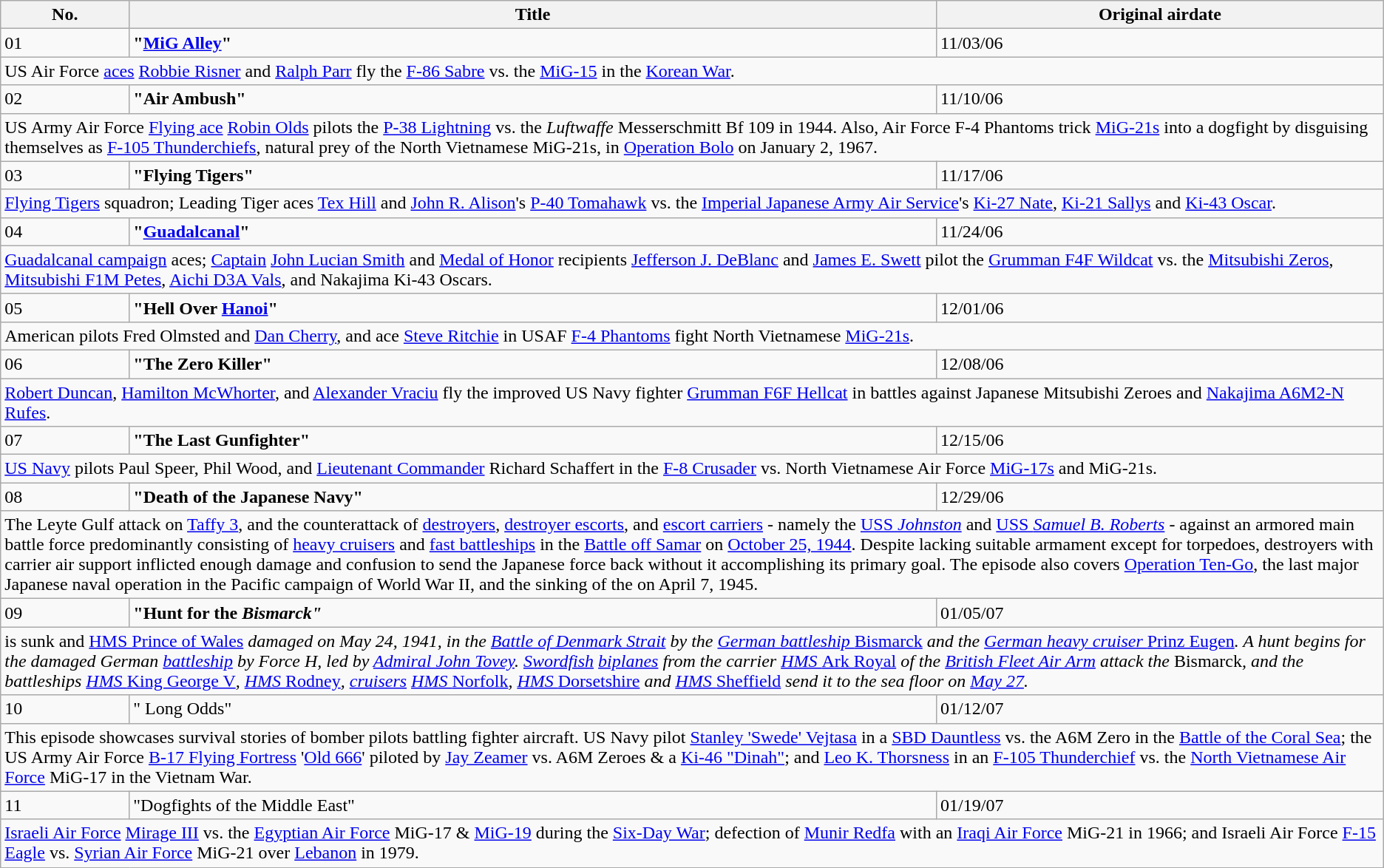<table class="wikitable">
<tr>
<th>No.</th>
<th>Title</th>
<th>Original airdate</th>
</tr>
<tr>
<td>01</td>
<td><strong>"<a href='#'>MiG Alley</a>"</strong></td>
<td>11/03/06</td>
</tr>
<tr>
<td colspan="3">US Air Force <a href='#'>aces</a> <a href='#'>Robbie Risner</a> and <a href='#'>Ralph Parr</a> fly the <a href='#'>F-86 Sabre</a> vs. the <a href='#'>MiG-15</a> in the <a href='#'>Korean War</a>.</td>
</tr>
<tr>
<td>02</td>
<td><strong>"Air Ambush"</strong></td>
<td>11/10/06</td>
</tr>
<tr>
<td colspan="3">US Army Air Force <a href='#'>Flying ace</a> <a href='#'>Robin Olds</a> pilots the <a href='#'>P-38 Lightning</a> vs. the <em>Luftwaffe</em> Messerschmitt Bf 109 in 1944. Also, Air Force F-4 Phantoms trick <a href='#'>MiG-21s</a> into a dogfight by disguising themselves as <a href='#'>F-105 Thunderchiefs</a>, natural prey of the North Vietnamese MiG-21s, in <a href='#'>Operation Bolo</a> on January 2, 1967.</td>
</tr>
<tr>
<td>03</td>
<td><strong>"Flying Tigers"</strong></td>
<td>11/17/06</td>
</tr>
<tr>
<td colspan="3"><a href='#'>Flying Tigers</a> squadron; Leading Tiger aces <a href='#'>Tex Hill</a> and <a href='#'>John R. Alison</a>'s <a href='#'>P-40 Tomahawk</a> vs. the <a href='#'>Imperial Japanese Army Air Service</a>'s <a href='#'>Ki-27 Nate</a>, <a href='#'>Ki-21 Sallys</a> and <a href='#'>Ki-43 Oscar</a>.</td>
</tr>
<tr>
<td>04</td>
<td><strong>"<a href='#'>Guadalcanal</a>"</strong></td>
<td>11/24/06</td>
</tr>
<tr>
<td colspan="3"><a href='#'>Guadalcanal campaign</a> aces; <a href='#'>Captain</a> <a href='#'>John Lucian Smith</a> and <a href='#'>Medal of Honor</a> recipients <a href='#'>Jefferson J. DeBlanc</a> and <a href='#'>James E. Swett</a> pilot the <a href='#'>Grumman F4F Wildcat</a> vs. the <a href='#'>Mitsubishi Zeros</a>, <a href='#'>Mitsubishi F1M Petes</a>, <a href='#'>Aichi D3A Vals</a>, and Nakajima Ki-43 Oscars.</td>
</tr>
<tr>
<td>05</td>
<td><strong>"Hell Over <a href='#'>Hanoi</a>"</strong></td>
<td>12/01/06</td>
</tr>
<tr>
<td colspan="3">American pilots Fred Olmsted and <a href='#'>Dan Cherry</a>, and ace <a href='#'>Steve Ritchie</a> in USAF <a href='#'>F-4 Phantoms</a> fight North Vietnamese <a href='#'>MiG-21s</a>.</td>
</tr>
<tr>
<td>06</td>
<td><strong>"The Zero Killer"</strong></td>
<td>12/08/06</td>
</tr>
<tr>
<td colspan="3"><a href='#'>Robert Duncan</a>, <a href='#'>Hamilton McWhorter</a>, and <a href='#'>Alexander Vraciu</a> fly the improved US Navy fighter <a href='#'>Grumman F6F Hellcat</a> in battles against Japanese Mitsubishi Zeroes and <a href='#'>Nakajima A6M2-N Rufes</a>.</td>
</tr>
<tr>
<td>07</td>
<td><strong>"The Last Gunfighter"</strong></td>
<td>12/15/06</td>
</tr>
<tr>
<td colspan="3"><a href='#'>US Navy</a> pilots Paul Speer, Phil Wood, and <a href='#'>Lieutenant Commander</a> Richard Schaffert in the <a href='#'>F-8 Crusader</a> vs. North Vietnamese Air Force <a href='#'>MiG-17s</a> and MiG-21s.</td>
</tr>
<tr>
<td>08</td>
<td><strong>"Death of the Japanese Navy"</strong></td>
<td>12/29/06</td>
</tr>
<tr>
<td colspan="3">The Leyte Gulf attack on <a href='#'>Taffy 3</a>, and the counterattack of <a href='#'>destroyers</a>, <a href='#'>destroyer escorts</a>, and <a href='#'>escort carriers</a> - namely the <a href='#'>USS <em>Johnston</em></a> and <a href='#'>USS <em>Samuel B. Roberts</em></a> <em>-</em> against an armored main battle force predominantly consisting of <a href='#'>heavy cruisers</a> and <a href='#'>fast battleships</a> in the <a href='#'>Battle off Samar</a> on <a href='#'>October 25, 1944</a>. Despite lacking suitable armament except for torpedoes, destroyers with carrier air support inflicted enough damage and confusion to send the Japanese force back without it accomplishing its primary goal. The episode also covers <a href='#'>Operation Ten-Go</a>, the last major Japanese naval operation in the Pacific campaign of World War II, and the sinking of the  on April 7, 1945.</td>
</tr>
<tr>
<td>09</td>
<td><strong>"Hunt for the <em>Bismarck"<strong><em></td>
<td>01/05/07</td>
</tr>
<tr>
<td colspan="3"> is sunk and <a href='#'>HMS </em>Prince of Wales<em></a> damaged on May 24, 1941, in the <a href='#'>Battle of Denmark Strait</a> by the <a href='#'>German battleship </em>Bismarck<em></a> and the <a href='#'>German heavy cruiser </em>Prinz Eugen<em></a>. A hunt begins for the damaged German <a href='#'>battleship</a> by Force H, led by <a href='#'>Admiral John Tovey</a>. <a href='#'>Swordfish</a> <a href='#'>biplanes</a> from the carrier <a href='#'>HMS </em>Ark Royal<em></a> of the <a href='#'>British Fleet Air Arm</a> attack the </em>Bismarck<em>, and the battleships <a href='#'>HMS </em>King George V<em></a>, <a href='#'>HMS </em>Rodney<em></a>, <a href='#'>cruisers</a> <a href='#'>HMS </em>Norfolk<em></a>, <a href='#'>HMS </em>Dorsetshire<em></a> and <a href='#'>HMS </em>Sheffield<em></a> send it to the sea floor on <a href='#'>May 27</a>.</td>
</tr>
<tr>
<td>10</td>
<td></strong>" Long Odds"<strong></td>
<td>01/12/07</td>
</tr>
<tr>
<td colspan="3">This episode showcases survival stories of bomber pilots battling fighter aircraft. US Navy pilot <a href='#'>Stanley 'Swede' Vejtasa</a> in a <a href='#'>SBD Dauntless</a> vs. the A6M Zero in the <a href='#'>Battle of the Coral Sea</a>; the US Army Air Force <a href='#'>B-17 Flying Fortress</a> '<a href='#'>Old 666</a>' piloted by <a href='#'>Jay Zeamer</a> vs. A6M Zeroes & a <a href='#'>Ki-46 "Dinah"</a>; and <a href='#'>Leo K. Thorsness</a> in an <a href='#'>F-105 Thunderchief</a> vs. the <a href='#'>North Vietnamese Air Force</a> MiG-17 in the Vietnam War.</td>
</tr>
<tr>
<td>11</td>
<td></strong>"Dogfights of the Middle East"<strong></td>
<td>01/19/07</td>
</tr>
<tr>
<td colspan="3"><a href='#'>Israeli Air Force</a> <a href='#'>Mirage III</a> vs. the <a href='#'>Egyptian Air Force</a> MiG-17 & <a href='#'>MiG-19</a> during the <a href='#'>Six-Day War</a>; defection of <a href='#'>Munir Redfa</a> with an <a href='#'>Iraqi Air Force</a> MiG-21 in 1966; and Israeli Air Force <a href='#'>F-15 Eagle</a> vs. <a href='#'>Syrian Air Force</a> MiG-21 over <a href='#'>Lebanon</a> in 1979.</td>
</tr>
</table>
